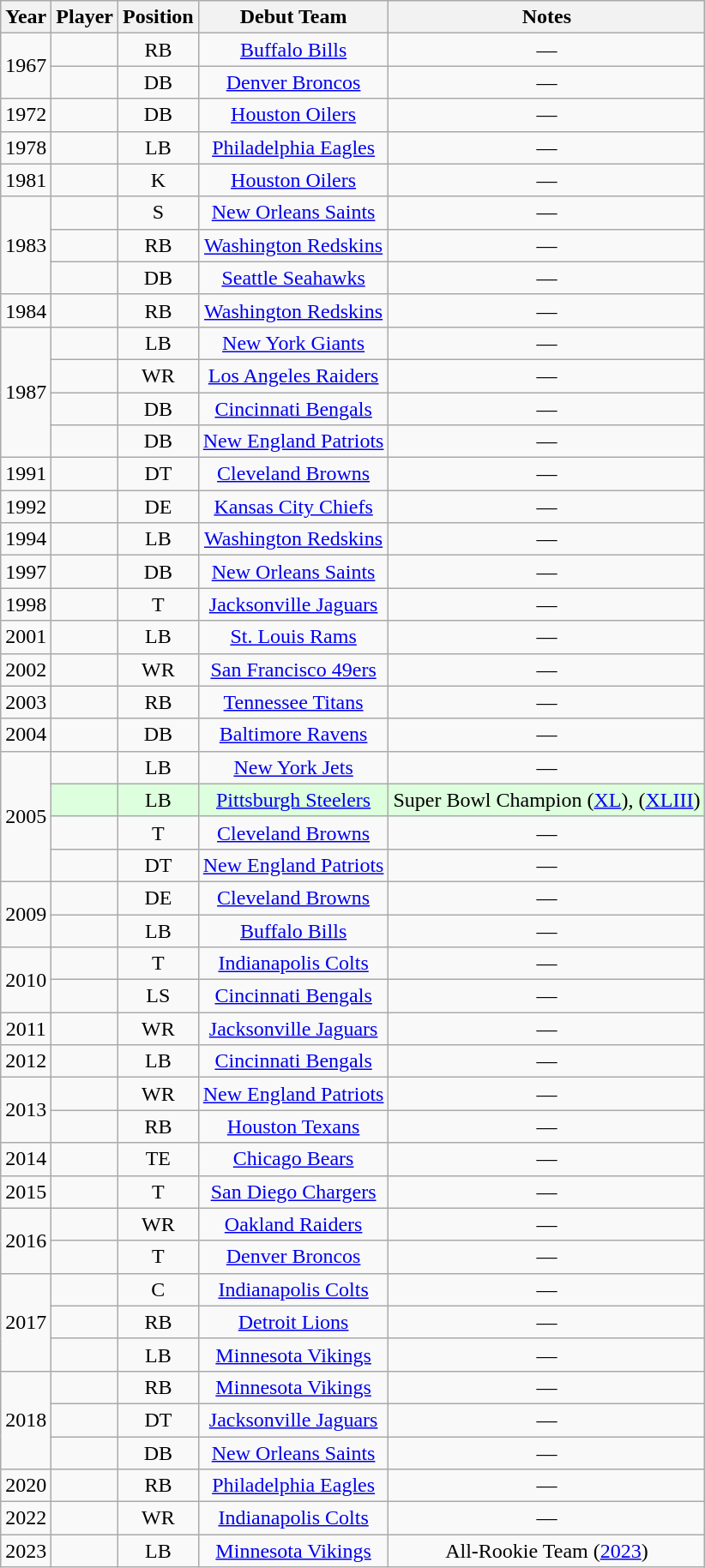<table class="wikitable sortable" style="text-align: center;">
<tr>
<th>Year</th>
<th>Player</th>
<th>Position</th>
<th>Debut Team</th>
<th>Notes</th>
</tr>
<tr>
<td rowspan="2">1967</td>
<td style="text-align:center"></td>
<td style="text-align:center">RB</td>
<td style="text-align:center"><a href='#'>Buffalo Bills</a></td>
<td style="text-align:center">—</td>
</tr>
<tr>
<td style="text-align:center"></td>
<td style="text-align:center">DB</td>
<td style="text-align:center"><a href='#'>Denver Broncos</a></td>
<td style="text-align:center">—</td>
</tr>
<tr>
<td style="text-align:center">1972</td>
<td style="text-align:center"></td>
<td style="text-align:center">DB</td>
<td style="text-align:center"><a href='#'>Houston Oilers</a></td>
<td style="text-align:center">—</td>
</tr>
<tr>
<td style="text-align:center">1978</td>
<td style="text-align:center"></td>
<td style="text-align:center">LB</td>
<td style="text-align:center"><a href='#'>Philadelphia Eagles</a></td>
<td style="text-align:center">—</td>
</tr>
<tr>
<td style="text-align:center">1981</td>
<td style="text-align:center"></td>
<td style="text-align:center">K</td>
<td style="text-align:center"><a href='#'>Houston Oilers</a></td>
<td style="text-align:center">—</td>
</tr>
<tr>
<td rowspan="3">1983</td>
<td style="text-align:center"></td>
<td style="text-align:center">S</td>
<td style="text-align:center"><a href='#'>New Orleans Saints</a></td>
<td style="text-align:center">—</td>
</tr>
<tr>
<td style="text-align:center"></td>
<td style="text-align:center">RB</td>
<td style="text-align:center"><a href='#'>Washington Redskins</a></td>
<td style="text-align:center">—</td>
</tr>
<tr>
<td style="text-align:center"></td>
<td style="text-align:center">DB</td>
<td style="text-align:center"><a href='#'>Seattle Seahawks</a></td>
<td style="text-align:center">—</td>
</tr>
<tr>
<td style="text-align:center">1984</td>
<td style="text-align:center"></td>
<td style="text-align:center">RB</td>
<td style="text-align:center"><a href='#'>Washington Redskins</a></td>
<td style="text-align:center">—</td>
</tr>
<tr>
<td rowspan="4">1987</td>
<td style="text-align:center"></td>
<td style="text-align:center">LB</td>
<td style="text-align:center"><a href='#'>New York Giants</a></td>
<td style="text-align:center">—</td>
</tr>
<tr>
<td style="text-align:center"></td>
<td style="text-align:center">WR</td>
<td style="text-align:center"><a href='#'>Los Angeles Raiders</a></td>
<td style="text-align:center">—</td>
</tr>
<tr>
<td style="text-align:center"></td>
<td style="text-align:center">DB</td>
<td style="text-align:center"><a href='#'>Cincinnati Bengals</a></td>
<td style="text-align:center">—</td>
</tr>
<tr>
<td style="text-align:center"></td>
<td style="text-align:center">DB</td>
<td style="text-align:center"><a href='#'>New England Patriots</a></td>
<td style="text-align:center">—</td>
</tr>
<tr>
<td style="text-align:center">1991</td>
<td style="text-align:center"></td>
<td style="text-align:center">DT</td>
<td style="text-align:center"><a href='#'>Cleveland Browns</a></td>
<td style="text-align:center">—</td>
</tr>
<tr>
<td style="text-align:center">1992</td>
<td style="text-align:center"></td>
<td style="text-align:center">DE</td>
<td style="text-align:center"><a href='#'>Kansas City Chiefs</a></td>
<td style="text-align:center">—</td>
</tr>
<tr>
<td style="text-align:center">1994</td>
<td style="text-align:center"></td>
<td style="text-align:center">LB</td>
<td style="text-align:center"><a href='#'>Washington Redskins</a></td>
<td style="text-align:center">—</td>
</tr>
<tr>
<td style="text-align:center">1997</td>
<td style="text-align:center"></td>
<td style="text-align:center">DB</td>
<td style="text-align:center"><a href='#'>New Orleans Saints</a></td>
<td style="text-align:center">—</td>
</tr>
<tr>
<td style="text-align:center">1998</td>
<td style="text-align:center"></td>
<td style="text-align:center">T</td>
<td style="text-align:center"><a href='#'>Jacksonville Jaguars</a></td>
<td style="text-align:center">—</td>
</tr>
<tr>
<td style="text-align:center">2001</td>
<td style="text-align:center"></td>
<td style="text-align:center">LB</td>
<td style="text-align:center"><a href='#'>St. Louis Rams</a></td>
<td style="text-align:center">—</td>
</tr>
<tr>
<td style="text-align:center">2002</td>
<td style="text-align:center"></td>
<td style="text-align:center">WR</td>
<td style="text-align:center"><a href='#'>San Francisco 49ers</a></td>
<td style="text-align:center">—</td>
</tr>
<tr>
<td style="text-align:center">2003</td>
<td style="text-align:center"></td>
<td style="text-align:center">RB</td>
<td style="text-align:center"><a href='#'>Tennessee Titans</a></td>
<td style="text-align:center">—</td>
</tr>
<tr>
<td style="text-align:center">2004</td>
<td style="text-align:center"></td>
<td style="text-align:center">DB</td>
<td style="text-align:center"><a href='#'>Baltimore Ravens</a></td>
<td style="text-align:center">—</td>
</tr>
<tr>
<td rowspan="4">2005</td>
<td style="text-align:center"></td>
<td style="text-align:center">LB</td>
<td style="text-align:center"><a href='#'>New York Jets</a></td>
<td style="text-align:center">—</td>
</tr>
<tr style="background:#DDFFDD">
<td style="text-align:center"></td>
<td style="text-align:center">LB</td>
<td style="text-align:center"><a href='#'>Pittsburgh Steelers</a></td>
<td style="text-align:center">Super Bowl Champion (<a href='#'>XL</a>), (<a href='#'>XLIII</a>)</td>
</tr>
<tr>
<td style="text-align:center"></td>
<td style="text-align:center">T</td>
<td style="text-align:center"><a href='#'>Cleveland Browns</a></td>
<td style="text-align:center">—</td>
</tr>
<tr>
<td style="text-align:center"></td>
<td style="text-align:center">DT</td>
<td style="text-align:center"><a href='#'>New England Patriots</a></td>
<td style="text-align:center">—</td>
</tr>
<tr>
<td rowspan="2">2009</td>
<td style="text-align:center"></td>
<td style="text-align:center">DE</td>
<td style="text-align:center"><a href='#'>Cleveland Browns</a></td>
<td style="text-align:center">—</td>
</tr>
<tr>
<td style="text-align:center"></td>
<td style="text-align:center">LB</td>
<td style="text-align:center"><a href='#'>Buffalo Bills</a></td>
<td style="text-align:center">—</td>
</tr>
<tr>
<td rowspan="2">2010</td>
<td style="text-align:center"></td>
<td style="text-align:center">T</td>
<td style="text-align:center"><a href='#'>Indianapolis Colts</a></td>
<td style="text-align:center">—</td>
</tr>
<tr>
<td style="text-align:center"></td>
<td style="text-align:center">LS</td>
<td style="text-align:center"><a href='#'>Cincinnati Bengals</a></td>
<td style="text-align:center">—</td>
</tr>
<tr>
<td style="text-align:center">2011</td>
<td style="text-align:center"></td>
<td style="text-align:center">WR</td>
<td style="text-align:center"><a href='#'>Jacksonville Jaguars</a></td>
<td style="text-align:center">—</td>
</tr>
<tr>
<td style="text-align:center">2012</td>
<td style="text-align:center"></td>
<td style="text-align:center">LB</td>
<td style="text-align:center"><a href='#'>Cincinnati Bengals</a></td>
<td style="text-align:center">—</td>
</tr>
<tr>
<td rowspan="2">2013</td>
<td style="text-align:center"></td>
<td style="text-align:center">WR</td>
<td style="text-align:center"><a href='#'>New England Patriots</a></td>
<td style="text-align:center">—</td>
</tr>
<tr>
<td style="text-align:center"></td>
<td style="text-align:center">RB</td>
<td style="text-align:center"><a href='#'>Houston Texans</a></td>
<td style="text-align:center">—</td>
</tr>
<tr>
<td style="text-align:center">2014</td>
<td style="text-align:center"></td>
<td style="text-align:center">TE</td>
<td style="text-align:center"><a href='#'>Chicago Bears</a></td>
<td style="text-align:center">—</td>
</tr>
<tr>
<td style="text-align:center">2015</td>
<td style="text-align:center"></td>
<td style="text-align:center">T</td>
<td style="text-align:center"><a href='#'>San Diego Chargers</a></td>
<td style="text-align:center">—</td>
</tr>
<tr>
<td rowspan="2">2016</td>
<td style="text-align:center"></td>
<td style="text-align:center">WR</td>
<td style="text-align:center"><a href='#'>Oakland Raiders</a></td>
<td style="text-align:center">—</td>
</tr>
<tr>
<td style="text-align:center"></td>
<td style="text-align:center">T</td>
<td style="text-align:center"><a href='#'>Denver Broncos</a></td>
<td style="text-align:center">—</td>
</tr>
<tr>
<td rowspan="3">2017</td>
<td style="text-align:center"></td>
<td style="text-align:center">C</td>
<td style="text-align:center"><a href='#'>Indianapolis Colts</a></td>
<td style="text-align:center">—</td>
</tr>
<tr>
<td style="text-align:center"></td>
<td style="text-align:center">RB</td>
<td style="text-align:center"><a href='#'>Detroit Lions</a></td>
<td style="text-align:center">—</td>
</tr>
<tr>
<td style="text-align:center"></td>
<td style="text-align:center">LB</td>
<td style="text-align:center"><a href='#'>Minnesota Vikings</a></td>
<td style="text-align:center">—</td>
</tr>
<tr>
<td rowspan="3">2018</td>
<td style="text-align:center"></td>
<td style="text-align:center">RB</td>
<td style="text-align:center"><a href='#'>Minnesota Vikings</a></td>
<td style="text-align:center">—</td>
</tr>
<tr>
<td style="text-align:center"></td>
<td style="text-align:center">DT</td>
<td style="text-align:center"><a href='#'>Jacksonville Jaguars</a></td>
<td style="text-align:center">—</td>
</tr>
<tr>
<td style="text-align:center"></td>
<td style="text-align:center">DB</td>
<td style="text-align:center"><a href='#'>New Orleans Saints</a></td>
<td style="text-align:center">—</td>
</tr>
<tr>
<td style="text-align:center">2020</td>
<td style="text-align:center"></td>
<td style="text-align:center">RB</td>
<td style="text-align:center"><a href='#'>Philadelphia Eagles</a></td>
<td style="text-align:center">—</td>
</tr>
<tr>
<td style="text-align:center">2022</td>
<td style="text-align:center"></td>
<td style="text-align:center">WR</td>
<td style="text-align:center"><a href='#'>Indianapolis Colts</a></td>
<td style="text-align:center">—</td>
</tr>
<tr>
<td style="text-align:center">2023</td>
<td style="text-align:center"></td>
<td style="text-align:center">LB</td>
<td style="text-align:center"><a href='#'>Minnesota Vikings</a></td>
<td style="text-align:center">All-Rookie Team (<a href='#'>2023</a>)</td>
</tr>
</table>
